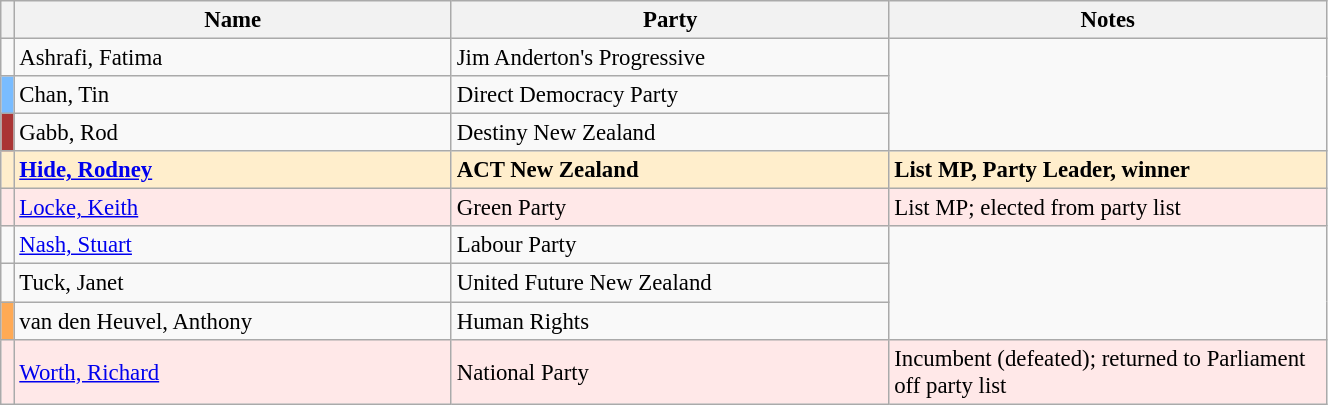<table class="wikitable" width="70%" style="font-size:95%;">
<tr>
<th width=1%></th>
<th width=33%>Name</th>
<th width=33%>Party</th>
<th width=33%>Notes</th>
</tr>
<tr -->
<td bgcolor=></td>
<td>Ashrafi, Fatima</td>
<td>Jim Anderton's Progressive</td>
</tr>
<tr -->
<td bgcolor=#79bcff></td>
<td>Chan, Tin</td>
<td>Direct Democracy Party</td>
</tr>
<tr -->
<td bgcolor=#aa3535></td>
<td>Gabb, Rod</td>
<td>Destiny New Zealand</td>
</tr>
<tr ---- bgcolor=#FFEECC>
<td bgcolor=></td>
<td><strong><a href='#'>Hide, Rodney</a></strong></td>
<td><strong>ACT New Zealand</strong></td>
<td><strong>List MP, Party Leader, winner</strong></td>
</tr>
<tr ---- bgcolor=#FFE8E8>
<td bgcolor=></td>
<td><a href='#'>Locke, Keith</a></td>
<td>Green Party</td>
<td>List MP; elected from party list</td>
</tr>
<tr -->
<td bgcolor=></td>
<td><a href='#'>Nash, Stuart</a></td>
<td>Labour Party</td>
</tr>
<tr -->
<td bgcolor=></td>
<td>Tuck, Janet</td>
<td>United Future New Zealand</td>
</tr>
<tr -->
<td bgcolor=#ffaa55></td>
<td>van den Heuvel, Anthony</td>
<td>Human Rights</td>
</tr>
<tr ---- bgcolor=#FFE8E8>
<td bgcolor=></td>
<td><a href='#'>Worth, Richard</a></td>
<td>National Party</td>
<td>Incumbent (defeated); returned to Parliament off party list</td>
</tr>
</table>
